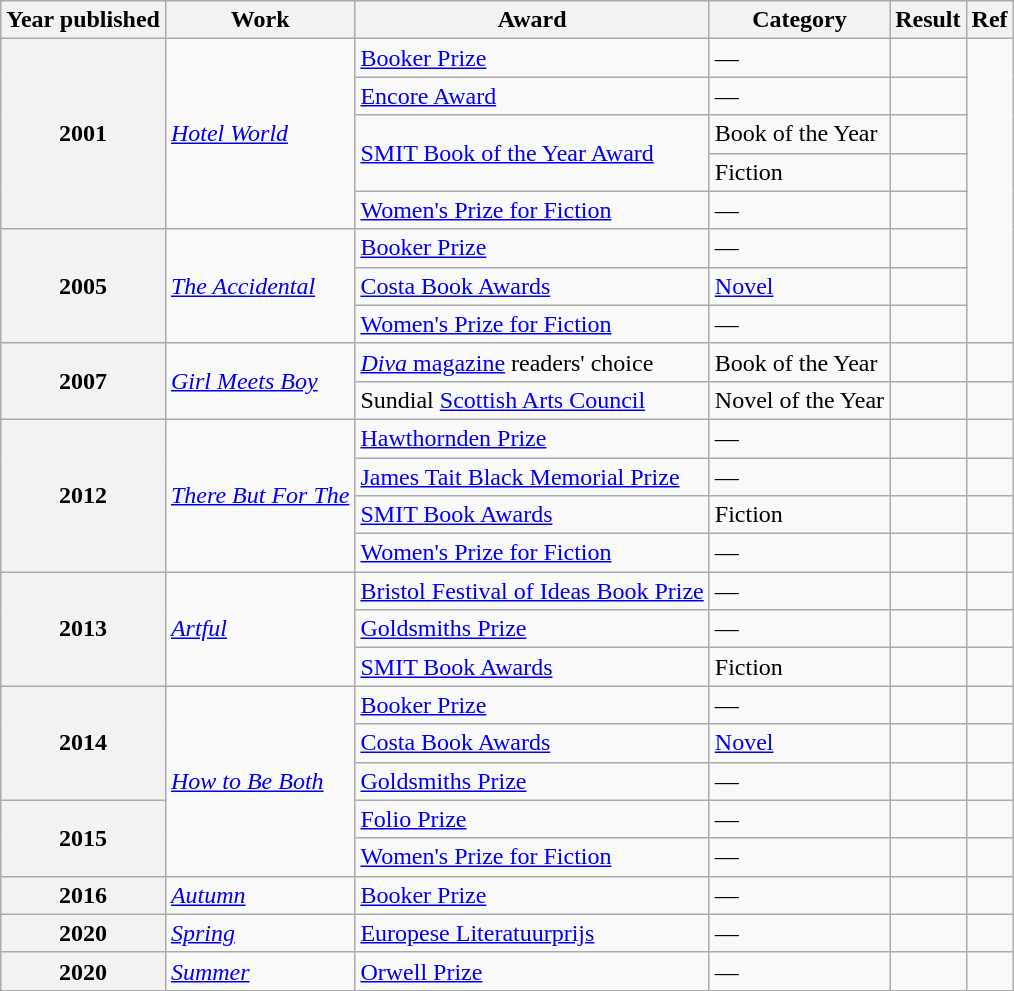<table class="wikitable sortable">
<tr>
<th>Year published</th>
<th>Work</th>
<th>Award</th>
<th>Category</th>
<th>Result</th>
<th>Ref</th>
</tr>
<tr>
<th rowspan="5">2001</th>
<td rowspan="5"><em><a href='#'>Hotel World</a></em></td>
<td><a href='#'>Booker Prize</a></td>
<td>—</td>
<td></td>
<td rowspan="8"></td>
</tr>
<tr>
<td><a href='#'>Encore Award</a></td>
<td>—</td>
<td></td>
</tr>
<tr>
<td rowspan="2"><a href='#'>SMIT Book of the Year Award</a></td>
<td>Book of the Year</td>
<td></td>
</tr>
<tr>
<td>Fiction</td>
<td></td>
</tr>
<tr>
<td><a href='#'>Women's Prize for Fiction</a></td>
<td>—</td>
<td></td>
</tr>
<tr>
<th rowspan="3">2005</th>
<td rowspan="3"><em><a href='#'>The Accidental</a></em></td>
<td><a href='#'>Booker Prize</a></td>
<td>—</td>
<td></td>
</tr>
<tr>
<td><a href='#'>Costa Book Awards</a></td>
<td><a href='#'>Novel</a></td>
<td></td>
</tr>
<tr>
<td><a href='#'>Women's Prize for Fiction</a></td>
<td>—</td>
<td></td>
</tr>
<tr>
<th rowspan="2">2007</th>
<td rowspan="2"><em><a href='#'>Girl Meets Boy</a></em></td>
<td><a href='#'><em>Diva</em> magazine</a> readers' choice</td>
<td>Book of the Year</td>
<td></td>
<td></td>
</tr>
<tr>
<td>Sundial <a href='#'>Scottish Arts Council</a></td>
<td>Novel of the Year</td>
<td></td>
<td></td>
</tr>
<tr>
<th rowspan="4">2012</th>
<td rowspan="4"><em><a href='#'>There But For The</a></em></td>
<td><a href='#'>Hawthornden Prize</a></td>
<td>—</td>
<td></td>
<td></td>
</tr>
<tr>
<td><a href='#'>James Tait Black Memorial Prize</a></td>
<td>—</td>
<td></td>
<td></td>
</tr>
<tr>
<td><a href='#'>SMIT Book Awards</a></td>
<td>Fiction</td>
<td></td>
<td></td>
</tr>
<tr>
<td><a href='#'>Women's Prize for Fiction</a></td>
<td>—</td>
<td></td>
<td></td>
</tr>
<tr>
<th rowspan="3">2013</th>
<td rowspan="3"><em><a href='#'>Artful</a></em></td>
<td><a href='#'>Bristol Festival of Ideas Book Prize</a></td>
<td>—</td>
<td></td>
<td></td>
</tr>
<tr>
<td><a href='#'>Goldsmiths Prize</a></td>
<td>—</td>
<td></td>
<td></td>
</tr>
<tr>
<td><a href='#'>SMIT Book Awards</a></td>
<td>Fiction</td>
<td></td>
<td></td>
</tr>
<tr>
<th rowspan="3">2014</th>
<td rowspan="5"><em><a href='#'>How to Be Both</a></em></td>
<td><a href='#'>Booker Prize</a></td>
<td>—</td>
<td></td>
<td></td>
</tr>
<tr>
<td><a href='#'>Costa Book Awards</a></td>
<td><a href='#'>Novel</a></td>
<td></td>
<td></td>
</tr>
<tr>
<td><a href='#'>Goldsmiths Prize</a></td>
<td>—</td>
<td></td>
<td></td>
</tr>
<tr>
<th rowspan="2">2015</th>
<td><a href='#'>Folio Prize</a></td>
<td>—</td>
<td></td>
<td></td>
</tr>
<tr>
<td><a href='#'>Women's Prize for Fiction</a></td>
<td>—</td>
<td></td>
<td></td>
</tr>
<tr>
<th>2016</th>
<td><em><a href='#'>Autumn</a></em></td>
<td><a href='#'>Booker Prize</a></td>
<td>—</td>
<td></td>
<td></td>
</tr>
<tr>
<th>2020</th>
<td><em><a href='#'>Spring</a></em></td>
<td><a href='#'>Europese Literatuurprijs</a></td>
<td>—</td>
<td></td>
<td></td>
</tr>
<tr>
<th>2020</th>
<td><em><a href='#'>Summer</a></em></td>
<td><a href='#'>Orwell Prize</a></td>
<td>—</td>
<td></td>
<td></td>
</tr>
</table>
